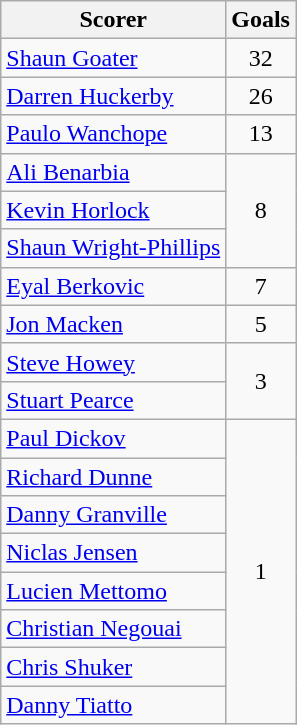<table class="wikitable">
<tr>
<th>Scorer</th>
<th>Goals</th>
</tr>
<tr>
<td> <a href='#'>Shaun Goater</a></td>
<td align=center>32</td>
</tr>
<tr>
<td> <a href='#'>Darren Huckerby</a></td>
<td align=center>26</td>
</tr>
<tr>
<td> <a href='#'>Paulo Wanchope</a></td>
<td align=center>13</td>
</tr>
<tr>
<td> <a href='#'>Ali Benarbia</a></td>
<td rowspan="3" align=center>8</td>
</tr>
<tr>
<td> <a href='#'>Kevin Horlock</a></td>
</tr>
<tr>
<td> <a href='#'>Shaun Wright-Phillips</a></td>
</tr>
<tr>
<td> <a href='#'>Eyal Berkovic</a></td>
<td align=center>7</td>
</tr>
<tr>
<td> <a href='#'>Jon Macken</a></td>
<td align=center>5</td>
</tr>
<tr>
<td> <a href='#'>Steve Howey</a></td>
<td rowspan="2" align=center>3</td>
</tr>
<tr>
<td> <a href='#'>Stuart Pearce</a></td>
</tr>
<tr>
<td> <a href='#'>Paul Dickov</a></td>
<td rowspan="8" align=center>1</td>
</tr>
<tr>
<td> <a href='#'>Richard Dunne</a></td>
</tr>
<tr>
<td> <a href='#'>Danny Granville</a></td>
</tr>
<tr>
<td> <a href='#'>Niclas Jensen</a></td>
</tr>
<tr>
<td> <a href='#'>Lucien Mettomo</a></td>
</tr>
<tr>
<td> <a href='#'>Christian Negouai</a></td>
</tr>
<tr>
<td> <a href='#'>Chris Shuker</a></td>
</tr>
<tr>
<td> <a href='#'>Danny Tiatto</a></td>
</tr>
</table>
